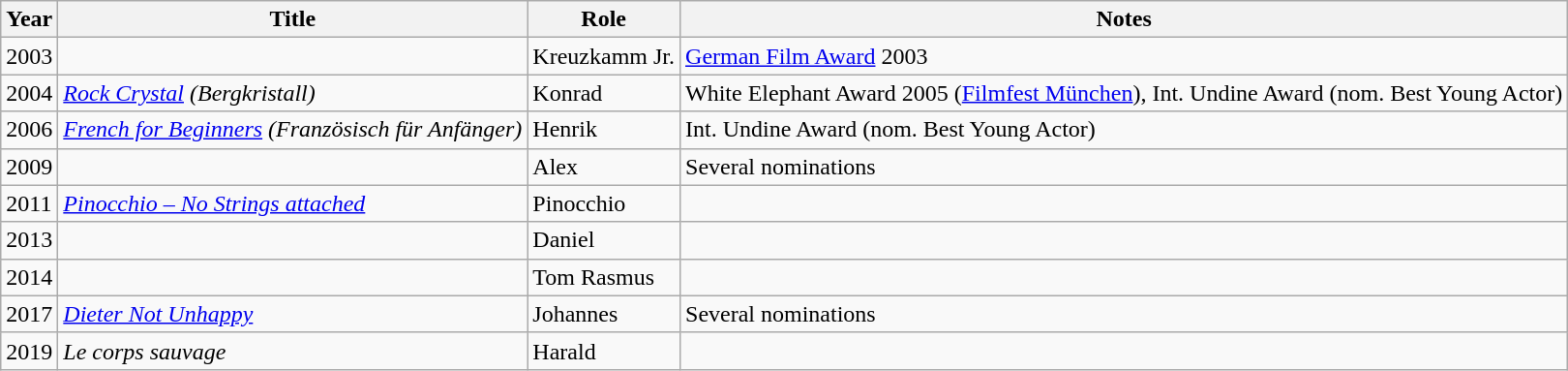<table class="wikitable sortable">
<tr>
<th>Year</th>
<th>Title</th>
<th>Role</th>
<th class="unsortable">Notes</th>
</tr>
<tr>
<td>2003</td>
<td><em></em></td>
<td>Kreuzkamm Jr.</td>
<td><a href='#'>German Film Award</a> 2003</td>
</tr>
<tr>
<td>2004</td>
<td><em><a href='#'>Rock Crystal</a> (Bergkristall)</em></td>
<td>Konrad</td>
<td>White Elephant Award 2005 (<a href='#'>Filmfest München</a>), Int. Undine Award (nom. Best Young Actor)</td>
</tr>
<tr>
<td>2006</td>
<td><em><a href='#'>French for Beginners</a> (Französisch für Anfänger) </em></td>
<td>Henrik</td>
<td>Int. Undine Award (nom. Best Young Actor)</td>
</tr>
<tr>
<td>2009</td>
<td><em></em></td>
<td>Alex</td>
<td>Several nominations</td>
</tr>
<tr>
<td>2011</td>
<td><em><a href='#'>Pinocchio – No Strings attached</a></em></td>
<td>Pinocchio</td>
<td></td>
</tr>
<tr>
<td>2013</td>
<td><em></em></td>
<td>Daniel</td>
<td></td>
</tr>
<tr>
<td>2014</td>
<td><em></em></td>
<td>Tom Rasmus</td>
<td></td>
</tr>
<tr>
<td>2017</td>
<td><em><a href='#'>Dieter Not Unhappy</a></em></td>
<td>Johannes</td>
<td>Several nominations</td>
</tr>
<tr>
<td>2019</td>
<td><em>Le corps sauvage</em></td>
<td>Harald</td>
<td></td>
</tr>
</table>
